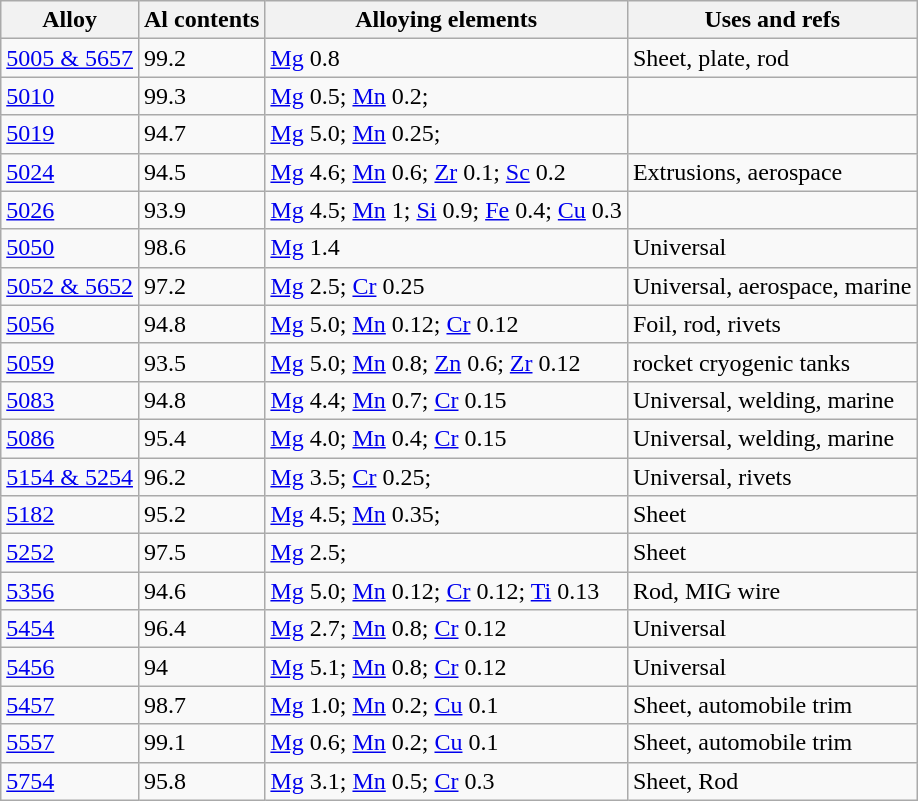<table class="wikitable sortable">
<tr>
<th>Alloy</th>
<th>Al contents</th>
<th>Alloying elements</th>
<th>Uses and refs</th>
</tr>
<tr>
<td><a href='#'>5005 & 5657</a></td>
<td>99.2</td>
<td><a href='#'>Mg</a> 0.8</td>
<td>Sheet, plate, rod</td>
</tr>
<tr>
<td><a href='#'>5010</a></td>
<td>99.3</td>
<td><a href='#'>Mg</a> 0.5; <a href='#'>Mn</a> 0.2;</td>
<td></td>
</tr>
<tr>
<td><a href='#'>5019</a></td>
<td>94.7</td>
<td><a href='#'>Mg</a> 5.0; <a href='#'>Mn</a> 0.25;</td>
<td></td>
</tr>
<tr>
<td><a href='#'>5024</a></td>
<td>94.5</td>
<td><a href='#'>Mg</a> 4.6; <a href='#'>Mn</a> 0.6; <a href='#'>Zr</a> 0.1; <a href='#'>Sc</a> 0.2</td>
<td>Extrusions, aerospace</td>
</tr>
<tr>
<td><a href='#'>5026</a></td>
<td>93.9</td>
<td><a href='#'>Mg</a> 4.5; <a href='#'>Mn</a> 1; <a href='#'>Si</a> 0.9; <a href='#'>Fe</a> 0.4; <a href='#'>Cu</a> 0.3</td>
<td></td>
</tr>
<tr>
<td><a href='#'>5050</a></td>
<td>98.6</td>
<td><a href='#'>Mg</a> 1.4</td>
<td>Universal</td>
</tr>
<tr>
<td><a href='#'>5052 & 5652</a></td>
<td>97.2</td>
<td><a href='#'>Mg</a> 2.5; <a href='#'>Cr</a> 0.25</td>
<td>Universal, aerospace, marine</td>
</tr>
<tr>
<td><a href='#'>5056</a></td>
<td>94.8</td>
<td><a href='#'>Mg</a> 5.0; <a href='#'>Mn</a> 0.12; <a href='#'>Cr</a> 0.12</td>
<td>Foil, rod, rivets</td>
</tr>
<tr>
<td><a href='#'>5059</a></td>
<td>93.5</td>
<td><a href='#'>Mg</a> 5.0; <a href='#'>Mn</a> 0.8; <a href='#'>Zn</a> 0.6; <a href='#'>Zr</a> 0.12</td>
<td>rocket cryogenic tanks</td>
</tr>
<tr>
<td><a href='#'>5083</a></td>
<td>94.8</td>
<td><a href='#'>Mg</a> 4.4; <a href='#'>Mn</a> 0.7; <a href='#'>Cr</a> 0.15</td>
<td>Universal, welding, marine</td>
</tr>
<tr>
<td><a href='#'>5086</a></td>
<td>95.4</td>
<td><a href='#'>Mg</a> 4.0; <a href='#'>Mn</a> 0.4; <a href='#'>Cr</a> 0.15</td>
<td>Universal, welding, marine</td>
</tr>
<tr>
<td><a href='#'>5154 & 5254</a></td>
<td>96.2</td>
<td><a href='#'>Mg</a> 3.5; <a href='#'>Cr</a> 0.25;</td>
<td>Universal, rivets</td>
</tr>
<tr>
<td><a href='#'>5182</a></td>
<td>95.2</td>
<td><a href='#'>Mg</a> 4.5; <a href='#'>Mn</a> 0.35;</td>
<td>Sheet</td>
</tr>
<tr>
<td><a href='#'>5252</a></td>
<td>97.5</td>
<td><a href='#'>Mg</a> 2.5;</td>
<td>Sheet</td>
</tr>
<tr>
<td><a href='#'>5356</a></td>
<td>94.6</td>
<td><a href='#'>Mg</a> 5.0; <a href='#'>Mn</a> 0.12; <a href='#'>Cr</a> 0.12; <a href='#'>Ti</a> 0.13</td>
<td>Rod, MIG wire</td>
</tr>
<tr>
<td><a href='#'>5454</a></td>
<td>96.4</td>
<td><a href='#'>Mg</a> 2.7; <a href='#'>Mn</a> 0.8; <a href='#'>Cr</a> 0.12</td>
<td>Universal</td>
</tr>
<tr>
<td><a href='#'>5456</a></td>
<td>94</td>
<td><a href='#'>Mg</a> 5.1; <a href='#'>Mn</a> 0.8; <a href='#'>Cr</a> 0.12</td>
<td>Universal</td>
</tr>
<tr>
<td><a href='#'>5457</a></td>
<td>98.7</td>
<td><a href='#'>Mg</a> 1.0; <a href='#'>Mn</a> 0.2; <a href='#'>Cu</a> 0.1</td>
<td>Sheet, automobile trim</td>
</tr>
<tr>
<td><a href='#'>5557</a></td>
<td>99.1</td>
<td><a href='#'>Mg</a> 0.6; <a href='#'>Mn</a> 0.2; <a href='#'>Cu</a> 0.1</td>
<td>Sheet, automobile trim</td>
</tr>
<tr>
<td><a href='#'>5754</a></td>
<td>95.8</td>
<td><a href='#'>Mg</a> 3.1; <a href='#'>Mn</a> 0.5; <a href='#'>Cr</a> 0.3</td>
<td>Sheet, Rod</td>
</tr>
</table>
